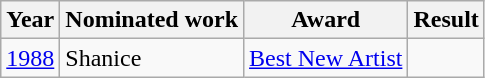<table class="wikitable">
<tr>
<th>Year</th>
<th>Nominated work</th>
<th>Award</th>
<th>Result</th>
</tr>
<tr>
<td><a href='#'>1988</a></td>
<td>Shanice</td>
<td><a href='#'>Best New Artist</a></td>
<td></td>
</tr>
</table>
